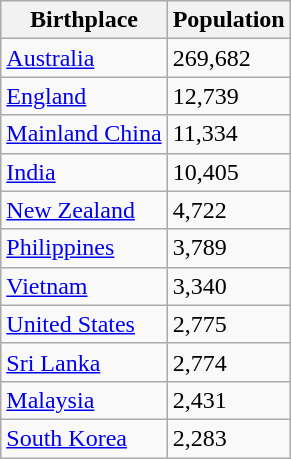<table class="wikitable" style="float:right;">
<tr>
<th>Birthplace</th>
<th>Population</th>
</tr>
<tr>
<td><a href='#'>Australia</a></td>
<td>269,682</td>
</tr>
<tr>
<td><a href='#'>England</a></td>
<td>12,739 </td>
</tr>
<tr>
<td><a href='#'>Mainland China</a></td>
<td>11,334 </td>
</tr>
<tr>
<td><a href='#'>India</a></td>
<td>10,405</td>
</tr>
<tr>
<td><a href='#'>New Zealand</a></td>
<td>4,722</td>
</tr>
<tr>
<td><a href='#'>Philippines</a></td>
<td>3,789</td>
</tr>
<tr>
<td><a href='#'>Vietnam</a></td>
<td>3,340</td>
</tr>
<tr>
<td><a href='#'>United States</a></td>
<td>2,775</td>
</tr>
<tr>
<td><a href='#'>Sri Lanka</a></td>
<td>2,774</td>
</tr>
<tr>
<td><a href='#'>Malaysia</a></td>
<td>2,431</td>
</tr>
<tr>
<td><a href='#'>South Korea</a></td>
<td>2,283</td>
</tr>
</table>
